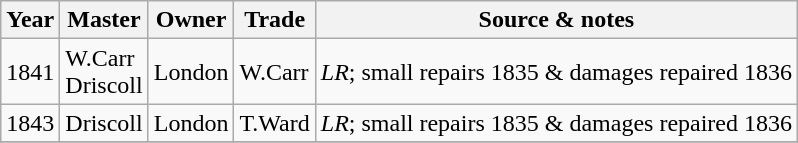<table class=" wikitable">
<tr>
<th>Year</th>
<th>Master</th>
<th>Owner</th>
<th>Trade</th>
<th>Source & notes</th>
</tr>
<tr>
<td>1841</td>
<td>W.Carr<br>Driscoll</td>
<td>London</td>
<td>W.Carr</td>
<td><em>LR</em>; small repairs 1835 & damages repaired 1836</td>
</tr>
<tr>
<td>1843</td>
<td>Driscoll</td>
<td>London</td>
<td>T.Ward</td>
<td><em>LR</em>; small repairs 1835 & damages repaired 1836</td>
</tr>
<tr>
</tr>
</table>
